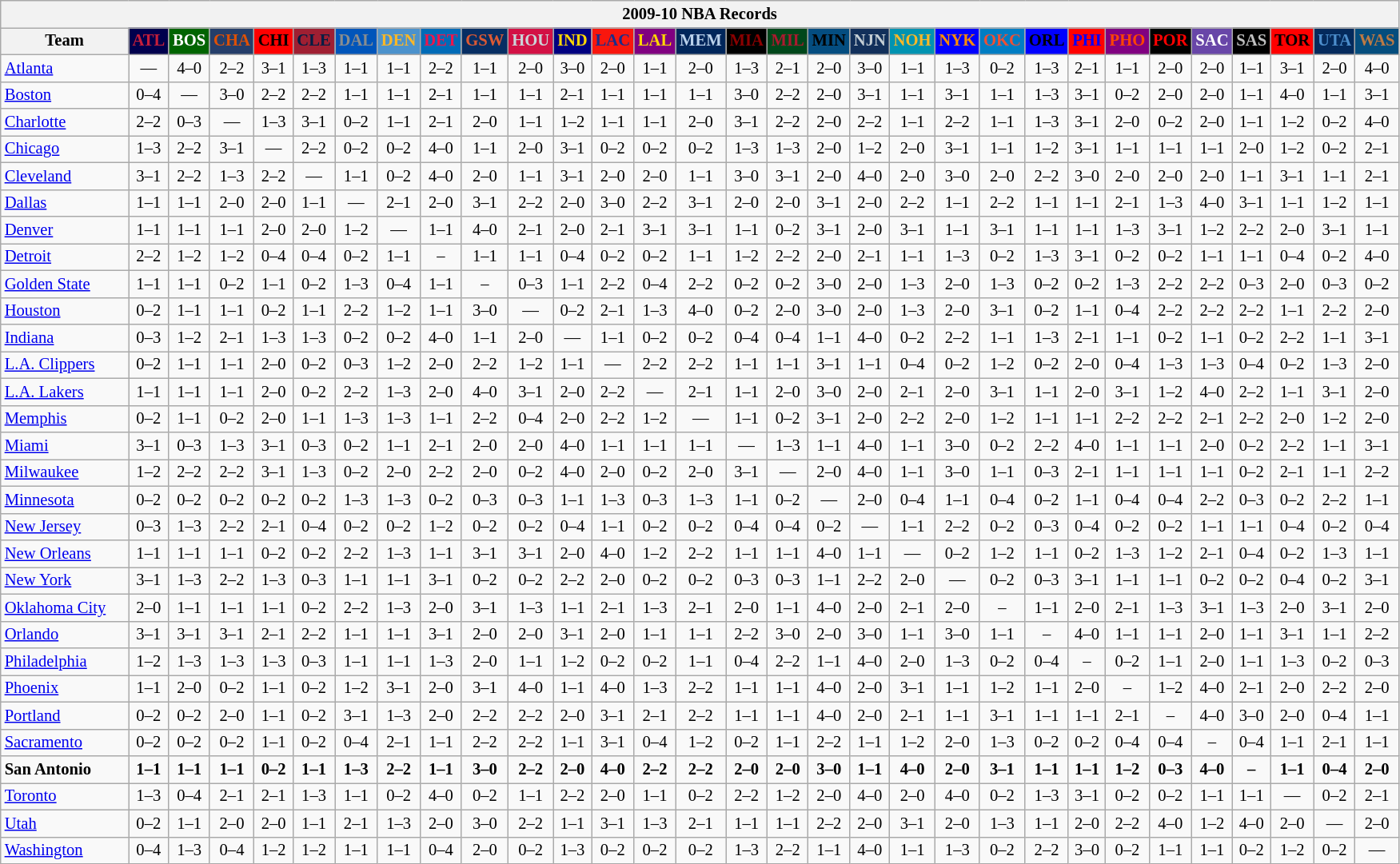<table class="wikitable mw-collapsible mw-collapsed" style="font-size:86%; text-align:center;">
<tr>
<th colspan=31>2009-10 NBA Records</th>
</tr>
<tr>
<th width=100>Team</th>
<th style="background:#00004d;color:#C41E3a;width=35">ATL</th>
<th style="background:#006400;color:#FFFFFF;width=35">BOS</th>
<th style="background:#253E6A;color:#DF5106;width=35">CHA</th>
<th style="background:#FF0000;color:#000000;width=35">CHI</th>
<th style="background:#9F1F32;color:#001D43;width=35">CLE</th>
<th style="background:#0055BA;color:#898D8F;width=35">DAL</th>
<th style="background:#4C92CC;color:#FDB827;width=35">DEN</th>
<th style="background:#006BB7;color:#ED164B;width=35">DET</th>
<th style="background:#072E63;color:#DC5A34;width=35">GSW</th>
<th style="background:#D31145;color:#CBD4D8;width=35">HOU</th>
<th style="background:#000080;color:#FFD700;width=35">IND</th>
<th style="background:#F9160D;color:#1A2E8B;width=35">LAC</th>
<th style="background:#800080;color:#FFD700;width=35">LAL</th>
<th style="background:#00265B;color:#BAD1EB;width=35">MEM</th>
<th style="background:#000000;color:#8B0000;width=35">MIA</th>
<th style="background:#00471B;color:#AC1A2F;width=35">MIL</th>
<th style="background:#044D80;color:#000000;width=35">MIN</th>
<th style="background:#12305B;color:#C4CED4;width=35">NJN</th>
<th style="background:#0093B1;color:#FDB827;width=35">NOH</th>
<th style="background:#0000FF;color:#FF8C00;width=35">NYK</th>
<th style="background:#007DC3;color:#F05033;width=35">OKC</th>
<th style="background:#0000FF;color:#000000;width=35">ORL</th>
<th style="background:#FF0000;color:#0000FF;width=35">PHI</th>
<th style="background:#800080;color:#FF4500;width=35">PHO</th>
<th style="background:#000000;color:#FF0000;width=35">POR</th>
<th style="background:#6846A8;color:#FFFFFF;width=35">SAC</th>
<th style="background:#000000;color:#C0C0C0;width=35">SAS</th>
<th style="background:#FF0000;color:#000000;width=35">TOR</th>
<th style="background:#042A5C;color:#4C8ECC;width=35">UTA</th>
<th style="background:#044D7D;color:#BC7A44;width=35">WAS</th>
</tr>
<tr>
<td style="text-align:left;"><a href='#'>Atlanta</a></td>
<td>—</td>
<td>4–0</td>
<td>2–2</td>
<td>3–1</td>
<td>1–3</td>
<td>1–1</td>
<td>1–1</td>
<td>2–2</td>
<td>1–1</td>
<td>2–0</td>
<td>3–0</td>
<td>2–0</td>
<td>1–1</td>
<td>2–0</td>
<td>1–3</td>
<td>2–1</td>
<td>2–0</td>
<td>3–0</td>
<td>1–1</td>
<td>1–3</td>
<td>0–2</td>
<td>1–3</td>
<td>2–1</td>
<td>1–1</td>
<td>2–0</td>
<td>2–0</td>
<td>1–1</td>
<td>3–1</td>
<td>2–0</td>
<td>4–0</td>
</tr>
<tr>
<td style="text-align:left;"><a href='#'>Boston</a></td>
<td>0–4</td>
<td>—</td>
<td>3–0</td>
<td>2–2</td>
<td>2–2</td>
<td>1–1</td>
<td>1–1</td>
<td>2–1</td>
<td>1–1</td>
<td>1–1</td>
<td>2–1</td>
<td>1–1</td>
<td>1–1</td>
<td>1–1</td>
<td>3–0</td>
<td>2–2</td>
<td>2–0</td>
<td>3–1</td>
<td>1–1</td>
<td>3–1</td>
<td>1–1</td>
<td>1–3</td>
<td>3–1</td>
<td>0–2</td>
<td>2–0</td>
<td>2–0</td>
<td>1–1</td>
<td>4–0</td>
<td>1–1</td>
<td>3–1</td>
</tr>
<tr>
<td style="text-align:left;"><a href='#'>Charlotte</a></td>
<td>2–2</td>
<td>0–3</td>
<td>—</td>
<td>1–3</td>
<td>3–1</td>
<td>0–2</td>
<td>1–1</td>
<td>2–1</td>
<td>2–0</td>
<td>1–1</td>
<td>1–2</td>
<td>1–1</td>
<td>1–1</td>
<td>2–0</td>
<td>3–1</td>
<td>2–2</td>
<td>2–0</td>
<td>2–2</td>
<td>1–1</td>
<td>2–2</td>
<td>1–1</td>
<td>1–3</td>
<td>3–1</td>
<td>2–0</td>
<td>0–2</td>
<td>2–0</td>
<td>1–1</td>
<td>1–2</td>
<td>0–2</td>
<td>4–0</td>
</tr>
<tr>
<td style="text-align:left;"><a href='#'>Chicago</a></td>
<td>1–3</td>
<td>2–2</td>
<td>3–1</td>
<td>—</td>
<td>2–2</td>
<td>0–2</td>
<td>0–2</td>
<td>4–0</td>
<td>1–1</td>
<td>2–0</td>
<td>3–1</td>
<td>0–2</td>
<td>0–2</td>
<td>0–2</td>
<td>1–3</td>
<td>1–3</td>
<td>2–0</td>
<td>1–2</td>
<td>2–0</td>
<td>3–1</td>
<td>1–1</td>
<td>1–2</td>
<td>3–1</td>
<td>1–1</td>
<td>1–1</td>
<td>1–1</td>
<td>2–0</td>
<td>1–2</td>
<td>0–2</td>
<td>2–1</td>
</tr>
<tr>
<td style="text-align:left;"><a href='#'>Cleveland</a></td>
<td>3–1</td>
<td>2–2</td>
<td>1–3</td>
<td>2–2</td>
<td>—</td>
<td>1–1</td>
<td>0–2</td>
<td>4–0</td>
<td>2–0</td>
<td>1–1</td>
<td>3–1</td>
<td>2–0</td>
<td>2–0</td>
<td>1–1</td>
<td>3–0</td>
<td>3–1</td>
<td>2–0</td>
<td>4–0</td>
<td>2–0</td>
<td>3–0</td>
<td>2–0</td>
<td>2–2</td>
<td>3–0</td>
<td>2–0</td>
<td>2–0</td>
<td>2–0</td>
<td>1–1</td>
<td>3–1</td>
<td>1–1</td>
<td>2–1</td>
</tr>
<tr>
<td style="text-align:left;"><a href='#'>Dallas</a></td>
<td>1–1</td>
<td>1–1</td>
<td>2–0</td>
<td>2–0</td>
<td>1–1</td>
<td>—</td>
<td>2–1</td>
<td>2–0</td>
<td>3–1</td>
<td>2–2</td>
<td>2–0</td>
<td>3–0</td>
<td>2–2</td>
<td>3–1</td>
<td>2–0</td>
<td>2–0</td>
<td>3–1</td>
<td>2–0</td>
<td>2–2</td>
<td>1–1</td>
<td>2–2</td>
<td>1–1</td>
<td>1–1</td>
<td>2–1</td>
<td>1–3</td>
<td>4–0</td>
<td>3–1</td>
<td>1–1</td>
<td>1–2</td>
<td>1–1</td>
</tr>
<tr>
<td style="text-align:left;"><a href='#'>Denver</a></td>
<td>1–1</td>
<td>1–1</td>
<td>1–1</td>
<td>2–0</td>
<td>2–0</td>
<td>1–2</td>
<td>—</td>
<td>1–1</td>
<td>4–0</td>
<td>2–1</td>
<td>2–0</td>
<td>2–1</td>
<td>3–1</td>
<td>3–1</td>
<td>1–1</td>
<td>0–2</td>
<td>3–1</td>
<td>2–0</td>
<td>3–1</td>
<td>1–1</td>
<td>3–1</td>
<td>1–1</td>
<td>1–1</td>
<td>1–3</td>
<td>3–1</td>
<td>1–2</td>
<td>2–2</td>
<td>2–0</td>
<td>3–1</td>
<td>1–1</td>
</tr>
<tr>
<td style="text-align:left;"><a href='#'>Detroit</a></td>
<td>2–2</td>
<td>1–2</td>
<td>1–2</td>
<td>0–4</td>
<td>0–4</td>
<td>0–2</td>
<td>1–1</td>
<td>–</td>
<td>1–1</td>
<td>1–1</td>
<td>0–4</td>
<td>0–2</td>
<td>0–2</td>
<td>1–1</td>
<td>1–2</td>
<td>2–2</td>
<td>2–0</td>
<td>2–1</td>
<td>1–1</td>
<td>1–3</td>
<td>0–2</td>
<td>1–3</td>
<td>3–1</td>
<td>0–2</td>
<td>0–2</td>
<td>1–1</td>
<td>1–1</td>
<td>0–4</td>
<td>0–2</td>
<td>4–0</td>
</tr>
<tr>
<td style="text-align:left;"><a href='#'>Golden State</a></td>
<td>1–1</td>
<td>1–1</td>
<td>0–2</td>
<td>1–1</td>
<td>0–2</td>
<td>1–3</td>
<td>0–4</td>
<td>1–1</td>
<td>–</td>
<td>0–3</td>
<td>1–1</td>
<td>2–2</td>
<td>0–4</td>
<td>2–2</td>
<td>0–2</td>
<td>0–2</td>
<td>3–0</td>
<td>2–0</td>
<td>1–3</td>
<td>2–0</td>
<td>1–3</td>
<td>0–2</td>
<td>0–2</td>
<td>1–3</td>
<td>2–2</td>
<td>2–2</td>
<td>0–3</td>
<td>2–0</td>
<td>0–3</td>
<td>0–2</td>
</tr>
<tr>
<td style="text-align:left;"><a href='#'>Houston</a></td>
<td>0–2</td>
<td>1–1</td>
<td>1–1</td>
<td>0–2</td>
<td>1–1</td>
<td>2–2</td>
<td>1–2</td>
<td>1–1</td>
<td>3–0</td>
<td>—</td>
<td>0–2</td>
<td>2–1</td>
<td>1–3</td>
<td>4–0</td>
<td>0–2</td>
<td>2–0</td>
<td>3–0</td>
<td>2–0</td>
<td>1–3</td>
<td>2–0</td>
<td>3–1</td>
<td>0–2</td>
<td>1–1</td>
<td>0–4</td>
<td>2–2</td>
<td>2–2</td>
<td>2–2</td>
<td>1–1</td>
<td>2–2</td>
<td>2–0</td>
</tr>
<tr>
<td style="text-align:left;"><a href='#'>Indiana</a></td>
<td>0–3</td>
<td>1–2</td>
<td>2–1</td>
<td>1–3</td>
<td>1–3</td>
<td>0–2</td>
<td>0–2</td>
<td>4–0</td>
<td>1–1</td>
<td>2–0</td>
<td>—</td>
<td>1–1</td>
<td>0–2</td>
<td>0–2</td>
<td>0–4</td>
<td>0–4</td>
<td>1–1</td>
<td>4–0</td>
<td>0–2</td>
<td>2–2</td>
<td>1–1</td>
<td>1–3</td>
<td>2–1</td>
<td>1–1</td>
<td>0–2</td>
<td>1–1</td>
<td>0–2</td>
<td>2–2</td>
<td>1–1</td>
<td>3–1</td>
</tr>
<tr>
<td style="text-align:left;"><a href='#'>L.A. Clippers</a></td>
<td>0–2</td>
<td>1–1</td>
<td>1–1</td>
<td>2–0</td>
<td>0–2</td>
<td>0–3</td>
<td>1–2</td>
<td>2–0</td>
<td>2–2</td>
<td>1–2</td>
<td>1–1</td>
<td>—</td>
<td>2–2</td>
<td>2–2</td>
<td>1–1</td>
<td>1–1</td>
<td>3–1</td>
<td>1–1</td>
<td>0–4</td>
<td>0–2</td>
<td>1–2</td>
<td>0–2</td>
<td>2–0</td>
<td>0–4</td>
<td>1–3</td>
<td>1–3</td>
<td>0–4</td>
<td>0–2</td>
<td>1–3</td>
<td>2–0</td>
</tr>
<tr>
<td style="text-align:left;"><a href='#'>L.A. Lakers</a></td>
<td>1–1</td>
<td>1–1</td>
<td>1–1</td>
<td>2–0</td>
<td>0–2</td>
<td>2–2</td>
<td>1–3</td>
<td>2–0</td>
<td>4–0</td>
<td>3–1</td>
<td>2–0</td>
<td>2–2</td>
<td>—</td>
<td>2–1</td>
<td>1–1</td>
<td>2–0</td>
<td>3–0</td>
<td>2–0</td>
<td>2–1</td>
<td>2–0</td>
<td>3–1</td>
<td>1–1</td>
<td>2–0</td>
<td>3–1</td>
<td>1–2</td>
<td>4–0</td>
<td>2–2</td>
<td>1–1</td>
<td>3–1</td>
<td>2–0</td>
</tr>
<tr>
<td style="text-align:left;"><a href='#'>Memphis</a></td>
<td>0–2</td>
<td>1–1</td>
<td>0–2</td>
<td>2–0</td>
<td>1–1</td>
<td>1–3</td>
<td>1–3</td>
<td>1–1</td>
<td>2–2</td>
<td>0–4</td>
<td>2–0</td>
<td>2–2</td>
<td>1–2</td>
<td>—</td>
<td>1–1</td>
<td>0–2</td>
<td>3–1</td>
<td>2–0</td>
<td>2–2</td>
<td>2–0</td>
<td>1–2</td>
<td>1–1</td>
<td>1–1</td>
<td>2–2</td>
<td>2–2</td>
<td>2–1</td>
<td>2–2</td>
<td>2–0</td>
<td>1–2</td>
<td>2–0</td>
</tr>
<tr>
<td style="text-align:left;"><a href='#'>Miami</a></td>
<td>3–1</td>
<td>0–3</td>
<td>1–3</td>
<td>3–1</td>
<td>0–3</td>
<td>0–2</td>
<td>1–1</td>
<td>2–1</td>
<td>2–0</td>
<td>2–0</td>
<td>4–0</td>
<td>1–1</td>
<td>1–1</td>
<td>1–1</td>
<td>—</td>
<td>1–3</td>
<td>1–1</td>
<td>4–0</td>
<td>1–1</td>
<td>3–0</td>
<td>0–2</td>
<td>2–2</td>
<td>4–0</td>
<td>1–1</td>
<td>1–1</td>
<td>2–0</td>
<td>0–2</td>
<td>2–2</td>
<td>1–1</td>
<td>3–1</td>
</tr>
<tr>
<td style="text-align:left;"><a href='#'>Milwaukee</a></td>
<td>1–2</td>
<td>2–2</td>
<td>2–2</td>
<td>3–1</td>
<td>1–3</td>
<td>0–2</td>
<td>2–0</td>
<td>2–2</td>
<td>2–0</td>
<td>0–2</td>
<td>4–0</td>
<td>2–0</td>
<td>0–2</td>
<td>2–0</td>
<td>3–1</td>
<td>—</td>
<td>2–0</td>
<td>4–0</td>
<td>1–1</td>
<td>3–0</td>
<td>1–1</td>
<td>0–3</td>
<td>2–1</td>
<td>1–1</td>
<td>1–1</td>
<td>1–1</td>
<td>0–2</td>
<td>2–1</td>
<td>1–1</td>
<td>2–2</td>
</tr>
<tr>
<td style="text-align:left;"><a href='#'>Minnesota</a></td>
<td>0–2</td>
<td>0–2</td>
<td>0–2</td>
<td>0–2</td>
<td>0–2</td>
<td>1–3</td>
<td>1–3</td>
<td>0–2</td>
<td>0–3</td>
<td>0–3</td>
<td>1–1</td>
<td>1–3</td>
<td>0–3</td>
<td>1–3</td>
<td>1–1</td>
<td>0–2</td>
<td>—</td>
<td>2–0</td>
<td>0–4</td>
<td>1–1</td>
<td>0–4</td>
<td>0–2</td>
<td>1–1</td>
<td>0–4</td>
<td>0–4</td>
<td>2–2</td>
<td>0–3</td>
<td>0–2</td>
<td>2–2</td>
<td>1–1</td>
</tr>
<tr>
<td style="text-align:left;"><a href='#'>New Jersey</a></td>
<td>0–3</td>
<td>1–3</td>
<td>2–2</td>
<td>2–1</td>
<td>0–4</td>
<td>0–2</td>
<td>0–2</td>
<td>1–2</td>
<td>0–2</td>
<td>0–2</td>
<td>0–4</td>
<td>1–1</td>
<td>0–2</td>
<td>0–2</td>
<td>0–4</td>
<td>0–4</td>
<td>0–2</td>
<td>—</td>
<td>1–1</td>
<td>2–2</td>
<td>0–2</td>
<td>0–3</td>
<td>0–4</td>
<td>0–2</td>
<td>0–2</td>
<td>1–1</td>
<td>1–1</td>
<td>0–4</td>
<td>0–2</td>
<td>0–4</td>
</tr>
<tr>
<td style="text-align:left;"><a href='#'>New Orleans</a></td>
<td>1–1</td>
<td>1–1</td>
<td>1–1</td>
<td>0–2</td>
<td>0–2</td>
<td>2–2</td>
<td>1–3</td>
<td>1–1</td>
<td>3–1</td>
<td>3–1</td>
<td>2–0</td>
<td>4–0</td>
<td>1–2</td>
<td>2–2</td>
<td>1–1</td>
<td>1–1</td>
<td>4–0</td>
<td>1–1</td>
<td>—</td>
<td>0–2</td>
<td>1–2</td>
<td>1–1</td>
<td>0–2</td>
<td>1–3</td>
<td>1–2</td>
<td>2–1</td>
<td>0–4</td>
<td>0–2</td>
<td>1–3</td>
<td>1–1</td>
</tr>
<tr>
<td style="text-align:left;"><a href='#'>New York</a></td>
<td>3–1</td>
<td>1–3</td>
<td>2–2</td>
<td>1–3</td>
<td>0–3</td>
<td>1–1</td>
<td>1–1</td>
<td>3–1</td>
<td>0–2</td>
<td>0–2</td>
<td>2–2</td>
<td>2–0</td>
<td>0–2</td>
<td>0–2</td>
<td>0–3</td>
<td>0–3</td>
<td>1–1</td>
<td>2–2</td>
<td>2–0</td>
<td>—</td>
<td>0–2</td>
<td>0–3</td>
<td>3–1</td>
<td>1–1</td>
<td>1–1</td>
<td>0–2</td>
<td>0–2</td>
<td>0–4</td>
<td>0–2</td>
<td>3–1</td>
</tr>
<tr>
<td style="text-align:left;"><a href='#'>Oklahoma City</a></td>
<td>2–0</td>
<td>1–1</td>
<td>1–1</td>
<td>1–1</td>
<td>0–2</td>
<td>2–2</td>
<td>1–3</td>
<td>2–0</td>
<td>3–1</td>
<td>1–3</td>
<td>1–1</td>
<td>2–1</td>
<td>1–3</td>
<td>2–1</td>
<td>2–0</td>
<td>1–1</td>
<td>4–0</td>
<td>2–0</td>
<td>2–1</td>
<td>2–0</td>
<td>–</td>
<td>1–1</td>
<td>2–0</td>
<td>2–1</td>
<td>1–3</td>
<td>3–1</td>
<td>1–3</td>
<td>2–0</td>
<td>3–1</td>
<td>2–0</td>
</tr>
<tr>
<td style="text-align:left;"><a href='#'>Orlando</a></td>
<td>3–1</td>
<td>3–1</td>
<td>3–1</td>
<td>2–1</td>
<td>2–2</td>
<td>1–1</td>
<td>1–1</td>
<td>3–1</td>
<td>2–0</td>
<td>2–0</td>
<td>3–1</td>
<td>2–0</td>
<td>1–1</td>
<td>1–1</td>
<td>2–2</td>
<td>3–0</td>
<td>2–0</td>
<td>3–0</td>
<td>1–1</td>
<td>3–0</td>
<td>1–1</td>
<td>–</td>
<td>4–0</td>
<td>1–1</td>
<td>1–1</td>
<td>2–0</td>
<td>1–1</td>
<td>3–1</td>
<td>1–1</td>
<td>2–2</td>
</tr>
<tr>
<td style="text-align:left;"><a href='#'>Philadelphia</a></td>
<td>1–2</td>
<td>1–3</td>
<td>1–3</td>
<td>1–3</td>
<td>0–3</td>
<td>1–1</td>
<td>1–1</td>
<td>1–3</td>
<td>2–0</td>
<td>1–1</td>
<td>1–2</td>
<td>0–2</td>
<td>0–2</td>
<td>1–1</td>
<td>0–4</td>
<td>2–2</td>
<td>1–1</td>
<td>4–0</td>
<td>2–0</td>
<td>1–3</td>
<td>0–2</td>
<td>0–4</td>
<td>–</td>
<td>0–2</td>
<td>1–1</td>
<td>2–0</td>
<td>1–1</td>
<td>1–3</td>
<td>0–2</td>
<td>0–3</td>
</tr>
<tr>
<td style="text-align:left;"><a href='#'>Phoenix</a></td>
<td>1–1</td>
<td>2–0</td>
<td>0–2</td>
<td>1–1</td>
<td>0–2</td>
<td>1–2</td>
<td>3–1</td>
<td>2–0</td>
<td>3–1</td>
<td>4–0</td>
<td>1–1</td>
<td>4–0</td>
<td>1–3</td>
<td>2–2</td>
<td>1–1</td>
<td>1–1</td>
<td>4–0</td>
<td>2–0</td>
<td>3–1</td>
<td>1–1</td>
<td>1–2</td>
<td>1–1</td>
<td>2–0</td>
<td>–</td>
<td>1–2</td>
<td>4–0</td>
<td>2–1</td>
<td>2–0</td>
<td>2–2</td>
<td>2–0</td>
</tr>
<tr>
<td style="text-align:left;"><a href='#'>Portland</a></td>
<td>0–2</td>
<td>0–2</td>
<td>2–0</td>
<td>1–1</td>
<td>0–2</td>
<td>3–1</td>
<td>1–3</td>
<td>2–0</td>
<td>2–2</td>
<td>2–2</td>
<td>2–0</td>
<td>3–1</td>
<td>2–1</td>
<td>2–2</td>
<td>1–1</td>
<td>1–1</td>
<td>4–0</td>
<td>2–0</td>
<td>2–1</td>
<td>1–1</td>
<td>3–1</td>
<td>1–1</td>
<td>1–1</td>
<td>2–1</td>
<td>–</td>
<td>4–0</td>
<td>3–0</td>
<td>2–0</td>
<td>0–4</td>
<td>1–1</td>
</tr>
<tr>
<td style="text-align:left;"><a href='#'>Sacramento</a></td>
<td>0–2</td>
<td>0–2</td>
<td>0–2</td>
<td>1–1</td>
<td>0–2</td>
<td>0–4</td>
<td>2–1</td>
<td>1–1</td>
<td>2–2</td>
<td>2–2</td>
<td>1–1</td>
<td>3–1</td>
<td>0–4</td>
<td>1–2</td>
<td>0–2</td>
<td>1–1</td>
<td>2–2</td>
<td>1–1</td>
<td>1–2</td>
<td>2–0</td>
<td>1–3</td>
<td>0–2</td>
<td>0–2</td>
<td>0–4</td>
<td>0–4</td>
<td>–</td>
<td>0–4</td>
<td>1–1</td>
<td>2–1</td>
<td>1–1</td>
</tr>
<tr style="font-weight:bold">
<td style="text-align:left;">San Antonio</td>
<td>1–1</td>
<td>1–1</td>
<td>1–1</td>
<td>0–2</td>
<td>1–1</td>
<td>1–3</td>
<td>2–2</td>
<td>1–1</td>
<td>3–0</td>
<td>2–2</td>
<td>2–0</td>
<td>4–0</td>
<td>2–2</td>
<td>2–2</td>
<td>2–0</td>
<td>2–0</td>
<td>3–0</td>
<td>1–1</td>
<td>4–0</td>
<td>2–0</td>
<td>3–1</td>
<td>1–1</td>
<td>1–1</td>
<td>1–2</td>
<td>0–3</td>
<td>4–0</td>
<td>–</td>
<td>1–1</td>
<td>0–4</td>
<td>2–0</td>
</tr>
<tr>
<td style="text-align:left;"><a href='#'>Toronto</a></td>
<td>1–3</td>
<td>0–4</td>
<td>2–1</td>
<td>2–1</td>
<td>1–3</td>
<td>1–1</td>
<td>0–2</td>
<td>4–0</td>
<td>0–2</td>
<td>1–1</td>
<td>2–2</td>
<td>2–0</td>
<td>1–1</td>
<td>0–2</td>
<td>2–2</td>
<td>1–2</td>
<td>2–0</td>
<td>4–0</td>
<td>2–0</td>
<td>4–0</td>
<td>0–2</td>
<td>1–3</td>
<td>3–1</td>
<td>0–2</td>
<td>0–2</td>
<td>1–1</td>
<td>1–1</td>
<td>—</td>
<td>0–2</td>
<td>2–1</td>
</tr>
<tr>
<td style="text-align:left;"><a href='#'>Utah</a></td>
<td>0–2</td>
<td>1–1</td>
<td>2–0</td>
<td>2–0</td>
<td>1–1</td>
<td>2–1</td>
<td>1–3</td>
<td>2–0</td>
<td>3–0</td>
<td>2–2</td>
<td>1–1</td>
<td>3–1</td>
<td>1–3</td>
<td>2–1</td>
<td>1–1</td>
<td>1–1</td>
<td>2–2</td>
<td>2–0</td>
<td>3–1</td>
<td>2–0</td>
<td>1–3</td>
<td>1–1</td>
<td>2–0</td>
<td>2–2</td>
<td>4–0</td>
<td>1–2</td>
<td>4–0</td>
<td>2–0</td>
<td>—</td>
<td>2–0</td>
</tr>
<tr>
<td style="text-align:left;"><a href='#'>Washington</a></td>
<td>0–4</td>
<td>1–3</td>
<td>0–4</td>
<td>1–2</td>
<td>1–2</td>
<td>1–1</td>
<td>1–1</td>
<td>0–4</td>
<td>2–0</td>
<td>0–2</td>
<td>1–3</td>
<td>0–2</td>
<td>0–2</td>
<td>0–2</td>
<td>1–3</td>
<td>2–2</td>
<td>1–1</td>
<td>4–0</td>
<td>1–1</td>
<td>1–3</td>
<td>0–2</td>
<td>2–2</td>
<td>3–0</td>
<td>0–2</td>
<td>1–1</td>
<td>1–1</td>
<td>0–2</td>
<td>1–2</td>
<td>0–2</td>
<td>—</td>
</tr>
</table>
